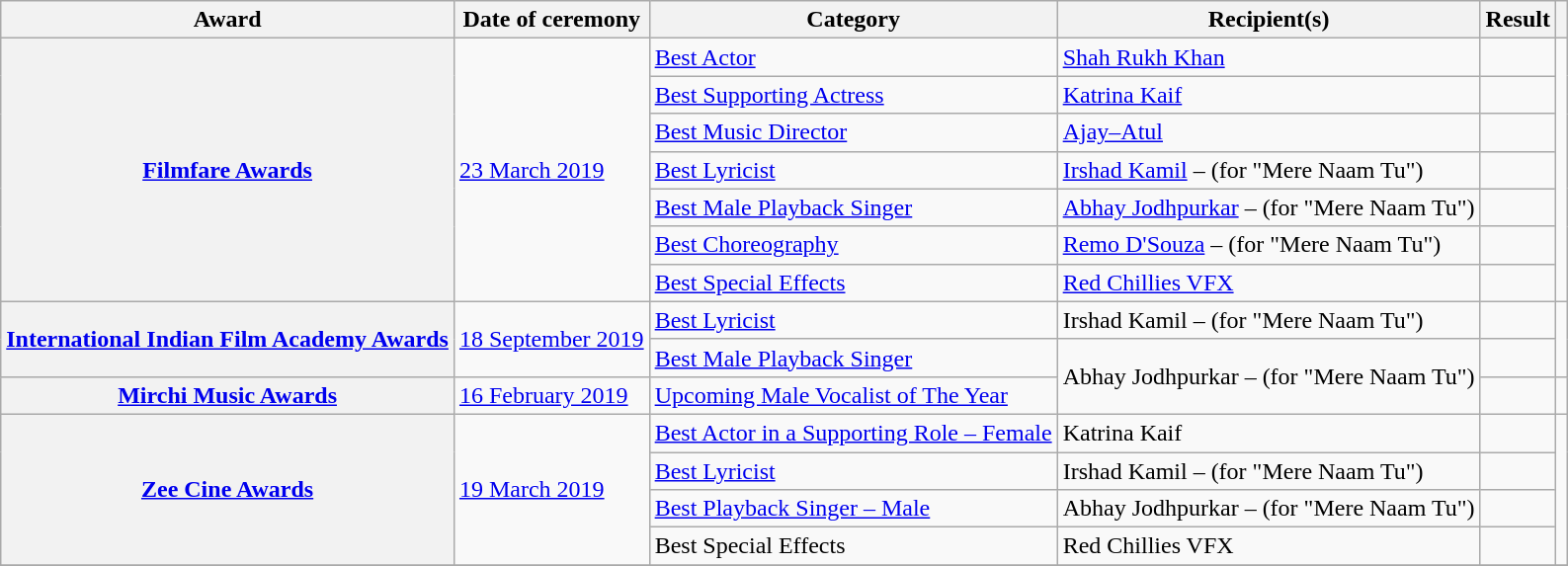<table class="wikitable plainrowheaders sortable">
<tr>
<th scope="col">Award</th>
<th scope="col">Date of ceremony</th>
<th scope="col">Category</th>
<th scope="col">Recipient(s)</th>
<th scope="col">Result</th>
<th scope="col" class="unsortable"></th>
</tr>
<tr>
<th scope="row" rowspan="7"><a href='#'>Filmfare Awards</a></th>
<td rowspan="7"><a href='#'>23 March 2019</a></td>
<td><a href='#'>Best Actor</a></td>
<td><a href='#'>Shah Rukh Khan</a></td>
<td></td>
<td style="text-align:center;" rowspan="7"><br></td>
</tr>
<tr>
<td><a href='#'>Best Supporting Actress</a></td>
<td><a href='#'>Katrina Kaif</a></td>
<td></td>
</tr>
<tr>
<td><a href='#'>Best Music Director</a></td>
<td><a href='#'>Ajay–Atul</a></td>
<td></td>
</tr>
<tr>
<td><a href='#'>Best Lyricist</a></td>
<td><a href='#'>Irshad Kamil</a> – (for "Mere Naam Tu")</td>
<td></td>
</tr>
<tr>
<td><a href='#'>Best Male Playback Singer</a></td>
<td><a href='#'>Abhay Jodhpurkar</a> – (for "Mere Naam Tu")</td>
<td></td>
</tr>
<tr>
<td><a href='#'>Best Choreography</a></td>
<td><a href='#'>Remo D'Souza</a> – (for "Mere Naam Tu")</td>
<td></td>
</tr>
<tr>
<td><a href='#'>Best Special Effects</a></td>
<td><a href='#'>Red Chillies VFX</a></td>
<td></td>
</tr>
<tr>
<th scope="row" rowspan="2"><a href='#'>International Indian Film Academy Awards</a></th>
<td rowspan="2"><a href='#'>18 September 2019</a></td>
<td><a href='#'>Best Lyricist</a></td>
<td>Irshad Kamil – (for "Mere Naam Tu")</td>
<td></td>
<td style="text-align:center;" rowspan="2"></td>
</tr>
<tr>
<td><a href='#'>Best Male Playback Singer</a></td>
<td rowspan="2">Abhay Jodhpurkar – (for "Mere Naam Tu")</td>
<td></td>
</tr>
<tr>
<th scope="row"><a href='#'>Mirchi Music Awards</a></th>
<td><a href='#'>16 February 2019</a></td>
<td><a href='#'>Upcoming Male Vocalist of The Year</a></td>
<td></td>
<td style="text-align:center;"></td>
</tr>
<tr>
<th scope="row" rowspan="4"><a href='#'>Zee Cine Awards</a></th>
<td rowspan="4"><a href='#'>19 March 2019</a></td>
<td><a href='#'>Best Actor in a Supporting Role – Female</a></td>
<td>Katrina Kaif</td>
<td></td>
<td style="text-align:center;" rowspan="4"><br></td>
</tr>
<tr>
<td><a href='#'>Best Lyricist</a></td>
<td>Irshad Kamil – (for "Mere Naam Tu")</td>
<td></td>
</tr>
<tr>
<td><a href='#'>Best Playback Singer – Male</a></td>
<td>Abhay Jodhpurkar – (for "Mere Naam Tu")</td>
<td></td>
</tr>
<tr>
<td>Best Special Effects</td>
<td>Red Chillies VFX</td>
<td></td>
</tr>
<tr>
</tr>
</table>
